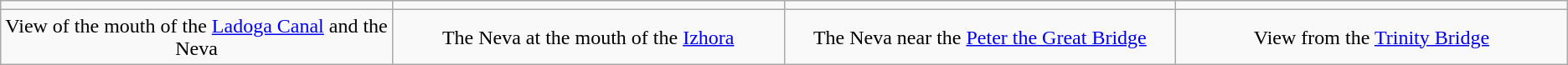<table Class = "wikitable" style = "text-align: center">
<tr>
<td style="width:25%;"></td>
<td style="width:25%;"></td>
<td style="width:25%;"></td>
<td style="width:25%;"></td>
</tr>
<tr>
<td>View of the mouth of the <a href='#'>Ladoga Canal</a> and the Neva</td>
<td>The Neva at the mouth of the <a href='#'>Izhora</a></td>
<td>The Neva near the <a href='#'>Peter the Great Bridge</a></td>
<td>View from the <a href='#'>Trinity Bridge</a></td>
</tr>
</table>
